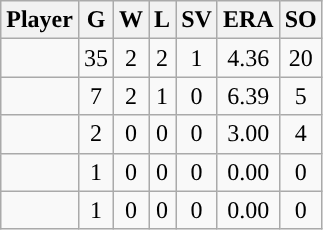<table class="wikitable sortable" style="text-align:center;">
<tr>
<th>Player</th>
<th>G</th>
<th>W</th>
<th>L</th>
<th>SV</th>
<th>ERA</th>
<th>SO</th>
</tr>
<tr>
<td></td>
<td>35</td>
<td>2</td>
<td>2</td>
<td>1</td>
<td>4.36</td>
<td>20</td>
</tr>
<tr>
<td></td>
<td>7</td>
<td>2</td>
<td>1</td>
<td>0</td>
<td>6.39</td>
<td>5</td>
</tr>
<tr>
<td></td>
<td>2</td>
<td>0</td>
<td>0</td>
<td>0</td>
<td>3.00</td>
<td>4</td>
</tr>
<tr>
<td></td>
<td>1</td>
<td>0</td>
<td>0</td>
<td>0</td>
<td>0.00</td>
<td>0</td>
</tr>
<tr>
<td></td>
<td>1</td>
<td>0</td>
<td>0</td>
<td>0</td>
<td>0.00</td>
<td>0</td>
</tr>
</table>
